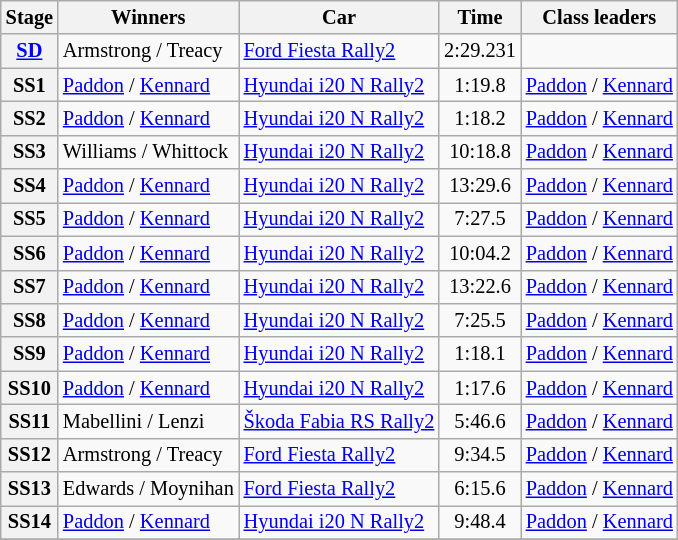<table class="wikitable" style="font-size:85%">
<tr>
<th>Stage</th>
<th>Winners</th>
<th>Car</th>
<th>Time</th>
<th>Class leaders</th>
</tr>
<tr>
<th><a href='#'>SD</a></th>
<td>Armstrong / Treacy</td>
<td><a href='#'>Ford Fiesta Rally2</a></td>
<td align="center">2:29.231</td>
<td></td>
</tr>
<tr>
<th>SS1</th>
<td><a href='#'>Paddon</a> / <a href='#'>Kennard</a></td>
<td><a href='#'>Hyundai i20 N Rally2</a></td>
<td align="center">1:19.8</td>
<td><a href='#'>Paddon</a> / <a href='#'>Kennard</a></td>
</tr>
<tr>
<th>SS2</th>
<td><a href='#'>Paddon</a> / <a href='#'>Kennard</a></td>
<td><a href='#'>Hyundai i20 N Rally2</a></td>
<td align="center">1:18.2</td>
<td><a href='#'>Paddon</a> / <a href='#'>Kennard</a></td>
</tr>
<tr>
<th>SS3</th>
<td>Williams / Whittock</td>
<td><a href='#'>Hyundai i20 N Rally2</a></td>
<td align="center">10:18.8</td>
<td><a href='#'>Paddon</a> / <a href='#'>Kennard</a></td>
</tr>
<tr>
<th>SS4</th>
<td><a href='#'>Paddon</a> / <a href='#'>Kennard</a></td>
<td><a href='#'>Hyundai i20 N Rally2</a></td>
<td align="center">13:29.6</td>
<td><a href='#'>Paddon</a> / <a href='#'>Kennard</a></td>
</tr>
<tr>
<th>SS5</th>
<td><a href='#'>Paddon</a> / <a href='#'>Kennard</a></td>
<td><a href='#'>Hyundai i20 N Rally2</a></td>
<td align="center">7:27.5</td>
<td><a href='#'>Paddon</a> / <a href='#'>Kennard</a></td>
</tr>
<tr>
<th>SS6</th>
<td><a href='#'>Paddon</a> / <a href='#'>Kennard</a></td>
<td><a href='#'>Hyundai i20 N Rally2</a></td>
<td align="center">10:04.2</td>
<td><a href='#'>Paddon</a> / <a href='#'>Kennard</a></td>
</tr>
<tr>
<th>SS7</th>
<td><a href='#'>Paddon</a> / <a href='#'>Kennard</a></td>
<td><a href='#'>Hyundai i20 N Rally2</a></td>
<td align="center">13:22.6</td>
<td><a href='#'>Paddon</a> / <a href='#'>Kennard</a></td>
</tr>
<tr>
<th>SS8</th>
<td><a href='#'>Paddon</a> / <a href='#'>Kennard</a></td>
<td><a href='#'>Hyundai i20 N Rally2</a></td>
<td align="center">7:25.5</td>
<td><a href='#'>Paddon</a> / <a href='#'>Kennard</a></td>
</tr>
<tr>
<th>SS9</th>
<td><a href='#'>Paddon</a> / <a href='#'>Kennard</a></td>
<td><a href='#'>Hyundai i20 N Rally2</a></td>
<td align="center">1:18.1</td>
<td><a href='#'>Paddon</a> / <a href='#'>Kennard</a></td>
</tr>
<tr>
<th>SS10</th>
<td><a href='#'>Paddon</a> / <a href='#'>Kennard</a></td>
<td><a href='#'>Hyundai i20 N Rally2</a></td>
<td align="center">1:17.6</td>
<td><a href='#'>Paddon</a> / <a href='#'>Kennard</a></td>
</tr>
<tr>
<th>SS11</th>
<td>Mabellini / Lenzi</td>
<td><a href='#'>Škoda Fabia RS Rally2</a></td>
<td align="center">5:46.6</td>
<td><a href='#'>Paddon</a> / <a href='#'>Kennard</a></td>
</tr>
<tr>
<th>SS12</th>
<td>Armstrong / Treacy</td>
<td><a href='#'>Ford Fiesta Rally2</a></td>
<td align="center">9:34.5</td>
<td><a href='#'>Paddon</a> / <a href='#'>Kennard</a></td>
</tr>
<tr>
<th>SS13</th>
<td>Edwards / Moynihan</td>
<td><a href='#'>Ford Fiesta Rally2</a></td>
<td align="center">6:15.6</td>
<td><a href='#'>Paddon</a> / <a href='#'>Kennard</a></td>
</tr>
<tr>
<th>SS14</th>
<td><a href='#'>Paddon</a> / <a href='#'>Kennard</a></td>
<td><a href='#'>Hyundai i20 N Rally2</a></td>
<td align="center">9:48.4</td>
<td><a href='#'>Paddon</a> / <a href='#'>Kennard</a></td>
</tr>
<tr>
</tr>
</table>
